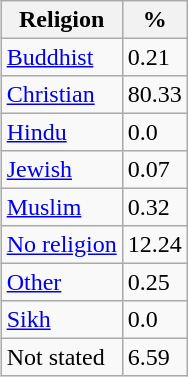<table class="wikitable sortable" style="line-height: 1.1em; border:1px #000000;" cellspacing="0" align="right" style="margin-left: 0em; text-align:right;">
<tr>
<th>Religion</th>
<th>%</th>
</tr>
<tr style="line-height: 1.1em">
<td align=left><a href='#'>Buddhist</a></td>
<td>0.21</td>
</tr>
<tr style="line-height: 1.1em">
<td align=left><a href='#'>Christian</a></td>
<td>80.33</td>
</tr>
<tr style="line-height: 1.1em">
<td align=left><a href='#'>Hindu</a></td>
<td>0.0</td>
</tr>
<tr style="line-height: 1.1em">
<td align=left><a href='#'>Jewish</a></td>
<td>0.07</td>
</tr>
<tr style="line-height: 1.1em">
<td align=left><a href='#'>Muslim</a></td>
<td>0.32</td>
</tr>
<tr style="line-height: 1.1em">
<td align=left><a href='#'>No religion</a></td>
<td>12.24</td>
</tr>
<tr style="line-height: 1.1em">
<td align=left><a href='#'>Other</a></td>
<td>0.25</td>
</tr>
<tr style="line-height: 1.1em">
<td align=left><a href='#'>Sikh</a></td>
<td>0.0</td>
</tr>
<tr style="line-height: 1.1em">
<td align=left>Not stated</td>
<td>6.59</td>
</tr>
</table>
